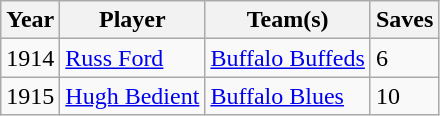<table class="wikitable sortable">
<tr>
<th>Year</th>
<th>Player</th>
<th>Team(s)</th>
<th>Saves</th>
</tr>
<tr>
<td>1914</td>
<td><a href='#'>Russ Ford</a></td>
<td><a href='#'>Buffalo Buffeds</a></td>
<td>6</td>
</tr>
<tr>
<td>1915</td>
<td><a href='#'>Hugh Bedient</a></td>
<td><a href='#'>Buffalo Blues</a></td>
<td>10</td>
</tr>
</table>
